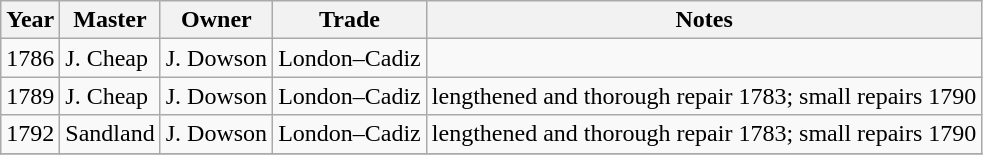<table class="sortable wikitable">
<tr>
<th>Year</th>
<th>Master</th>
<th>Owner</th>
<th>Trade</th>
<th>Notes</th>
</tr>
<tr>
<td>1786</td>
<td>J. Cheap</td>
<td>J. Dowson</td>
<td>London–Cadiz</td>
<td></td>
</tr>
<tr>
<td>1789</td>
<td>J. Cheap</td>
<td>J. Dowson</td>
<td>London–Cadiz</td>
<td>lengthened and thorough repair 1783; small repairs 1790</td>
</tr>
<tr>
<td>1792</td>
<td>Sandland</td>
<td>J. Dowson</td>
<td>London–Cadiz</td>
<td>lengthened and thorough repair 1783; small repairs 1790</td>
</tr>
<tr>
</tr>
</table>
